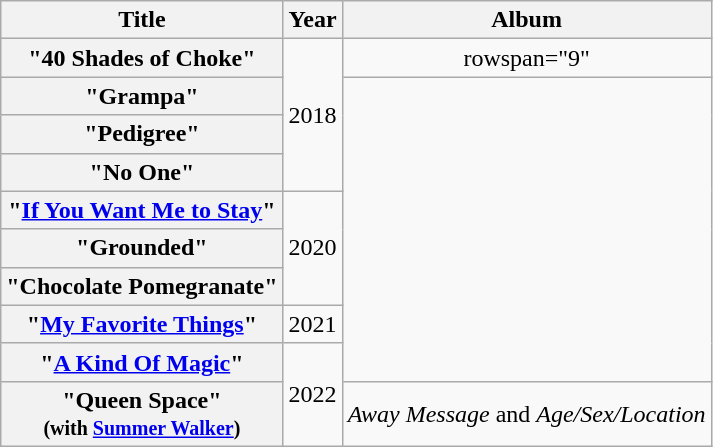<table class="wikitable plainrowheaders" style="text-align:center;">
<tr>
<th scope="col">Title</th>
<th scope="col">Year</th>
<th scope="col">Album</th>
</tr>
<tr>
<th scope="row">"40 Shades of Choke"</th>
<td rowspan="4">2018</td>
<td>rowspan="9" </td>
</tr>
<tr>
<th scope="row">"Grampa"</th>
</tr>
<tr>
<th scope="row">"Pedigree"</th>
</tr>
<tr>
<th scope="row">"No One"</th>
</tr>
<tr>
<th scope="row">"<a href='#'>If You Want Me to Stay</a>"<br></th>
<td rowspan="3">2020</td>
</tr>
<tr>
<th scope="row">"Grounded"</th>
</tr>
<tr>
<th scope="row">"Chocolate Pomegranate"</th>
</tr>
<tr>
<th scope="row">"<a href='#'>My Favorite Things</a>"</th>
<td>2021</td>
</tr>
<tr>
<th scope="row">"<a href='#'>A Kind Of Magic</a>"</th>
<td rowspan="2">2022</td>
</tr>
<tr>
<th scope="row">"Queen Space"<br><small>(with <a href='#'>Summer Walker</a>)</small></th>
<td><em>Away Message</em> and <em>Age/Sex/Location</em></td>
</tr>
</table>
